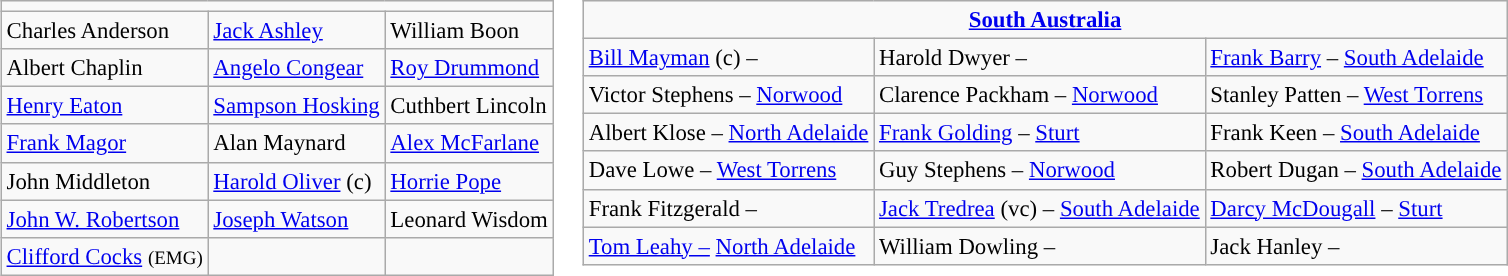<table>
<tr>
<td valign="top"><br><table class="wikitable" style="font-size: 95%;">
<tr>
<td colspan="3" style="text-align:center;"><strong></strong></td>
</tr>
<tr style="vertical-align:top;">
<td>Charles Anderson</td>
<td><a href='#'>Jack Ashley</a></td>
<td>William Boon</td>
</tr>
<tr style="vertical-align:top;">
<td>Albert Chaplin</td>
<td><a href='#'>Angelo Congear</a></td>
<td><a href='#'>Roy Drummond</a></td>
</tr>
<tr style="vertical-align:top;">
<td><a href='#'>Henry Eaton</a></td>
<td><a href='#'>Sampson Hosking</a></td>
<td>Cuthbert Lincoln</td>
</tr>
<tr style="vertical-align:top;">
<td><a href='#'>Frank Magor</a></td>
<td>Alan Maynard</td>
<td><a href='#'>Alex McFarlane</a></td>
</tr>
<tr style="vertical-align:top;">
<td>John Middleton</td>
<td><a href='#'>Harold Oliver</a> (c)</td>
<td><a href='#'>Horrie Pope</a></td>
</tr>
<tr style="vertical-align:top;">
<td><a href='#'>John W. Robertson</a></td>
<td><a href='#'>Joseph Watson</a></td>
<td>Leonard Wisdom</td>
</tr>
<tr style="vertical-align:top;">
<td><a href='#'>Clifford Cocks</a> <small>(EMG)</small></td>
<td></td>
<td></td>
</tr>
</table>
</td>
<td valign="top"><br><table class="wikitable" style="font-size: 95%;">
<tr>
<td colspan="3" style="text-align:center;"><strong><a href='#'>South Australia</a></strong></td>
</tr>
<tr style="vertical-align:top;">
<td><a href='#'>Bill Mayman</a> (c) – </td>
<td>Harold Dwyer – </td>
<td><a href='#'>Frank Barry</a> – <a href='#'>South Adelaide</a></td>
</tr>
<tr style="vertical-align:top;">
<td>Victor Stephens – <a href='#'>Norwood</a></td>
<td>Clarence Packham – <a href='#'>Norwood</a></td>
<td>Stanley Patten – <a href='#'>West Torrens</a></td>
</tr>
<tr style="vertical-align:top;">
<td>Albert Klose – <a href='#'>North Adelaide</a></td>
<td><a href='#'>Frank Golding</a> – <a href='#'>Sturt</a></td>
<td>Frank Keen – <a href='#'>South Adelaide</a></td>
</tr>
<tr style="vertical-align:top;">
<td>Dave Lowe – <a href='#'>West Torrens</a></td>
<td>Guy Stephens – <a href='#'>Norwood</a></td>
<td>Robert Dugan – <a href='#'>South Adelaide</a></td>
</tr>
<tr style="vertical-align:top;">
<td>Frank Fitzgerald – </td>
<td><a href='#'>Jack Tredrea</a> (vc) – <a href='#'>South Adelaide</a></td>
<td><a href='#'>Darcy McDougall</a> – <a href='#'>Sturt</a></td>
</tr>
<tr style="vertical-align:top;">
<td><a href='#'>Tom Leahy –</a> <a href='#'>North Adelaide</a></td>
<td>William Dowling – </td>
<td>Jack Hanley – </td>
</tr>
</table>
</td>
</tr>
</table>
